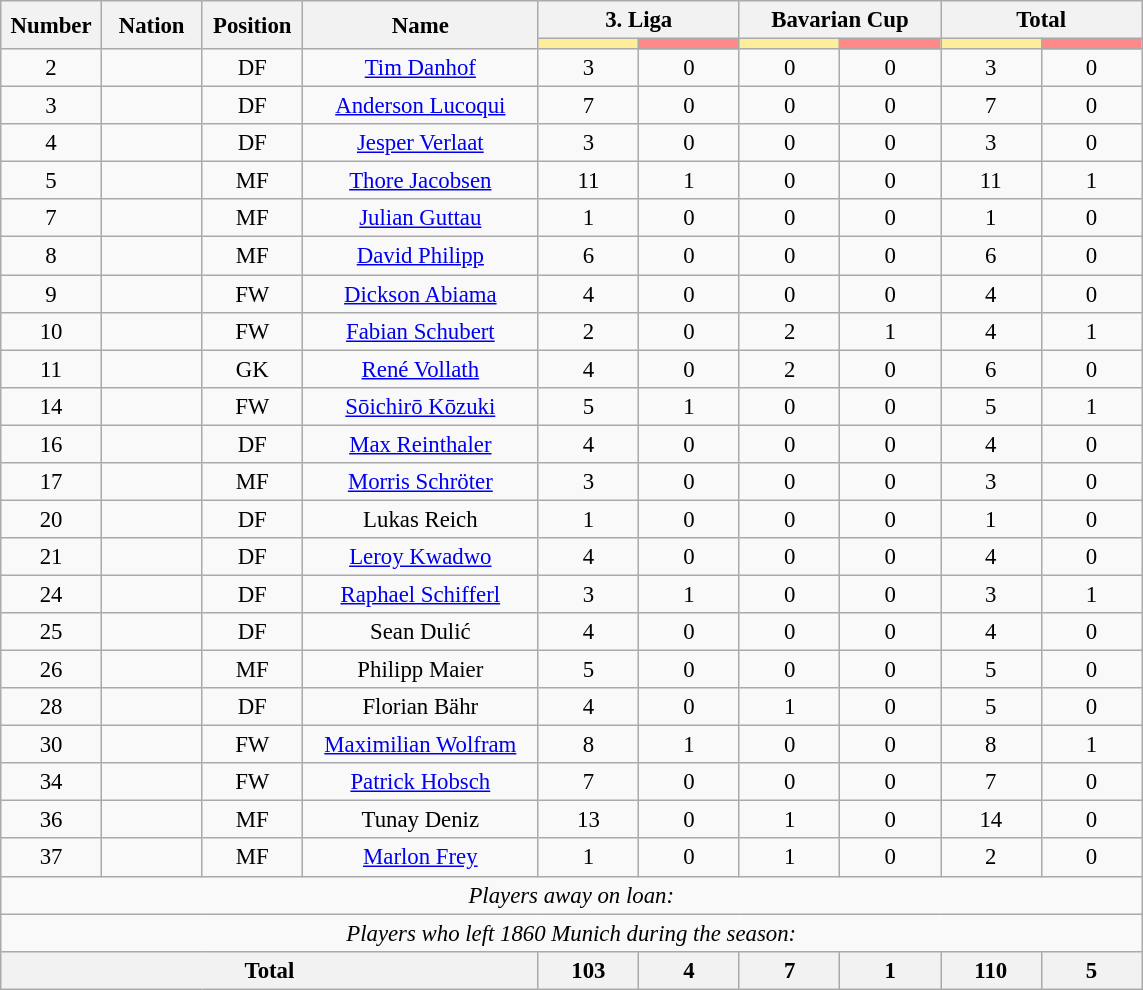<table class="wikitable" style="font-size: 95%; text-align: center;">
<tr>
<th rowspan=2 width=60>Number</th>
<th rowspan=2 width=60>Nation</th>
<th rowspan=2 width=60>Position</th>
<th rowspan=2 width=150>Name</th>
<th colspan=2>3. Liga</th>
<th colspan=2>Bavarian Cup</th>
<th colspan=2>Total</th>
</tr>
<tr>
<th style="width:60px; background:#fe9;"></th>
<th style="width:60px; background:#ff8888;"></th>
<th style="width:60px; background:#fe9;"></th>
<th style="width:60px; background:#ff8888;"></th>
<th style="width:60px; background:#fe9;"></th>
<th style="width:60px; background:#ff8888;"></th>
</tr>
<tr>
<td>2</td>
<td></td>
<td>DF</td>
<td><a href='#'>Tim Danhof</a></td>
<td>3</td>
<td>0</td>
<td>0</td>
<td>0</td>
<td>3</td>
<td>0</td>
</tr>
<tr>
<td>3</td>
<td></td>
<td>DF</td>
<td><a href='#'>Anderson Lucoqui</a></td>
<td>7</td>
<td>0</td>
<td>0</td>
<td>0</td>
<td>7</td>
<td>0</td>
</tr>
<tr>
<td>4</td>
<td></td>
<td>DF</td>
<td><a href='#'>Jesper Verlaat</a></td>
<td>3</td>
<td>0</td>
<td>0</td>
<td>0</td>
<td>3</td>
<td>0</td>
</tr>
<tr>
<td>5</td>
<td></td>
<td>MF</td>
<td><a href='#'>Thore Jacobsen</a></td>
<td>11</td>
<td>1</td>
<td>0</td>
<td>0</td>
<td>11</td>
<td>1</td>
</tr>
<tr>
<td>7</td>
<td></td>
<td>MF</td>
<td><a href='#'>Julian Guttau</a></td>
<td>1</td>
<td>0</td>
<td>0</td>
<td>0</td>
<td>1</td>
<td>0</td>
</tr>
<tr>
<td>8</td>
<td></td>
<td>MF</td>
<td><a href='#'>David Philipp</a></td>
<td>6</td>
<td>0</td>
<td>0</td>
<td>0</td>
<td>6</td>
<td>0</td>
</tr>
<tr>
<td>9</td>
<td></td>
<td>FW</td>
<td><a href='#'>Dickson Abiama</a></td>
<td>4</td>
<td>0</td>
<td>0</td>
<td>0</td>
<td>4</td>
<td>0</td>
</tr>
<tr>
<td>10</td>
<td></td>
<td>FW</td>
<td><a href='#'>Fabian Schubert</a></td>
<td>2</td>
<td>0</td>
<td>2</td>
<td>1</td>
<td>4</td>
<td>1</td>
</tr>
<tr>
<td>11</td>
<td></td>
<td>GK</td>
<td><a href='#'>René Vollath</a></td>
<td>4</td>
<td>0</td>
<td>2</td>
<td>0</td>
<td>6</td>
<td>0</td>
</tr>
<tr>
<td>14</td>
<td></td>
<td>FW</td>
<td><a href='#'>Sōichirō Kōzuki</a></td>
<td>5</td>
<td>1</td>
<td>0</td>
<td>0</td>
<td>5</td>
<td>1</td>
</tr>
<tr>
<td>16</td>
<td></td>
<td>DF</td>
<td><a href='#'>Max Reinthaler</a></td>
<td>4</td>
<td>0</td>
<td>0</td>
<td>0</td>
<td>4</td>
<td>0</td>
</tr>
<tr>
<td>17</td>
<td></td>
<td>MF</td>
<td><a href='#'>Morris Schröter</a></td>
<td>3</td>
<td>0</td>
<td>0</td>
<td>0</td>
<td>3</td>
<td>0</td>
</tr>
<tr>
<td>20</td>
<td></td>
<td>DF</td>
<td>Lukas Reich</td>
<td>1</td>
<td>0</td>
<td>0</td>
<td>0</td>
<td>1</td>
<td>0</td>
</tr>
<tr>
<td>21</td>
<td></td>
<td>DF</td>
<td><a href='#'>Leroy Kwadwo</a></td>
<td>4</td>
<td>0</td>
<td>0</td>
<td>0</td>
<td>4</td>
<td>0</td>
</tr>
<tr>
<td>24</td>
<td></td>
<td>DF</td>
<td><a href='#'>Raphael Schifferl</a></td>
<td>3</td>
<td>1</td>
<td>0</td>
<td>0</td>
<td>3</td>
<td>1</td>
</tr>
<tr>
<td>25</td>
<td></td>
<td>DF</td>
<td>Sean Dulić</td>
<td>4</td>
<td>0</td>
<td>0</td>
<td>0</td>
<td>4</td>
<td>0</td>
</tr>
<tr>
<td>26</td>
<td></td>
<td>MF</td>
<td>Philipp Maier</td>
<td>5</td>
<td>0</td>
<td>0</td>
<td>0</td>
<td>5</td>
<td>0</td>
</tr>
<tr>
<td>28</td>
<td></td>
<td>DF</td>
<td>Florian Bähr</td>
<td>4</td>
<td>0</td>
<td>1</td>
<td>0</td>
<td>5</td>
<td>0</td>
</tr>
<tr>
<td>30</td>
<td></td>
<td>FW</td>
<td><a href='#'>Maximilian Wolfram</a></td>
<td>8</td>
<td>1</td>
<td>0</td>
<td>0</td>
<td>8</td>
<td>1</td>
</tr>
<tr>
<td>34</td>
<td></td>
<td>FW</td>
<td><a href='#'>Patrick Hobsch</a></td>
<td>7</td>
<td>0</td>
<td>0</td>
<td>0</td>
<td>7</td>
<td>0</td>
</tr>
<tr>
<td>36</td>
<td></td>
<td>MF</td>
<td>Tunay Deniz</td>
<td>13</td>
<td>0</td>
<td>1</td>
<td>0</td>
<td>14</td>
<td>0</td>
</tr>
<tr>
<td>37</td>
<td></td>
<td>MF</td>
<td><a href='#'>Marlon Frey</a></td>
<td>1</td>
<td>0</td>
<td>1</td>
<td>0</td>
<td>2</td>
<td>0</td>
</tr>
<tr>
<td colspan="14"><em>Players away on loan:</em></td>
</tr>
<tr>
<td colspan="14"><em>Players who left 1860 Munich during the season:</em></td>
</tr>
<tr>
<th colspan=4>Total</th>
<th>103</th>
<th>4</th>
<th>7</th>
<th>1</th>
<th>110</th>
<th>5</th>
</tr>
</table>
